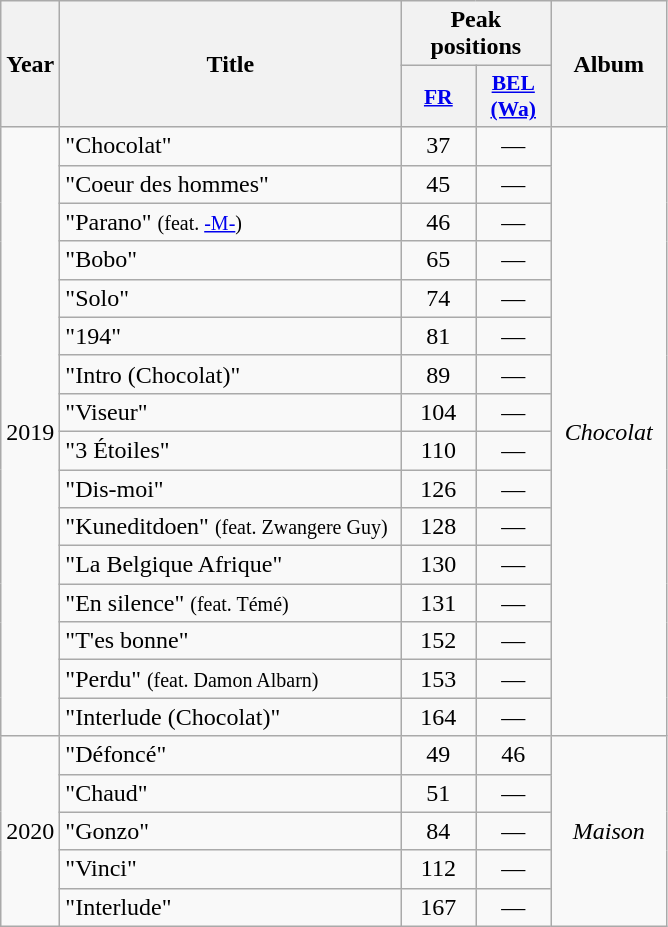<table class="wikitable">
<tr>
<th rowspan="2" style="text-align:center; width:10px;">Year</th>
<th rowspan="2" style="text-align:center; width:220px;">Title</th>
<th style="text-align:center; width:20px;" colspan=2>Peak positions</th>
<th rowspan="2" style="text-align:center; width:70px;">Album</th>
</tr>
<tr>
<th scope="col" style="width:3em;font-size:90%;"><a href='#'>FR</a><br></th>
<th scope="col" style="width:3em;font-size:90%;"><a href='#'>BEL<br>(Wa)</a><br></th>
</tr>
<tr>
<td style="text-align:center;" rowspan=16>2019</td>
<td>"Chocolat"</td>
<td style="text-align:center;">37</td>
<td style="text-align:center;">—</td>
<td style="text-align:center;" rowspan=16><em>Chocolat</em></td>
</tr>
<tr>
<td>"Coeur des hommes"</td>
<td style="text-align:center;">45</td>
<td style="text-align:center;">—</td>
</tr>
<tr>
<td>"Parano" <small>(feat. <a href='#'>-M-</a>)</small></td>
<td style="text-align:center;">46</td>
<td style="text-align:center;">—</td>
</tr>
<tr>
<td>"Bobo"</td>
<td style="text-align:center;">65</td>
<td style="text-align:center;">—</td>
</tr>
<tr>
<td>"Solo"</td>
<td style="text-align:center;">74</td>
<td style="text-align:center;">—</td>
</tr>
<tr>
<td>"194"</td>
<td style="text-align:center;">81</td>
<td style="text-align:center;">—</td>
</tr>
<tr>
<td>"Intro (Chocolat)"</td>
<td style="text-align:center;">89</td>
<td style="text-align:center;">—</td>
</tr>
<tr>
<td>"Viseur"</td>
<td style="text-align:center;">104</td>
<td style="text-align:center;">—</td>
</tr>
<tr>
<td>"3 Étoiles"</td>
<td style="text-align:center;">110</td>
<td style="text-align:center;">—</td>
</tr>
<tr>
<td>"Dis-moi"</td>
<td style="text-align:center;">126</td>
<td style="text-align:center;">—</td>
</tr>
<tr>
<td>"Kuneditdoen" <small>(feat. Zwangere Guy)</small></td>
<td style="text-align:center;">128</td>
<td style="text-align:center;">—</td>
</tr>
<tr>
<td>"La Belgique Afrique"</td>
<td style="text-align:center;">130</td>
<td style="text-align:center;">—</td>
</tr>
<tr>
<td>"En silence" <small>(feat. Témé)</small></td>
<td style="text-align:center;">131</td>
<td style="text-align:center;">—</td>
</tr>
<tr>
<td>"T'es bonne"</td>
<td style="text-align:center;">152</td>
<td style="text-align:center;">—</td>
</tr>
<tr>
<td>"Perdu" <small>(feat. Damon Albarn)</small></td>
<td style="text-align:center;">153</td>
<td style="text-align:center;">—</td>
</tr>
<tr>
<td>"Interlude (Chocolat)"</td>
<td style="text-align:center;">164</td>
<td style="text-align:center;">—</td>
</tr>
<tr>
<td style="text-align:center;" rowspan=5>2020</td>
<td>"Défoncé"</td>
<td style="text-align:center;">49<br></td>
<td style="text-align:center;">46</td>
<td style="text-align:center;" rowspan=5><em>Maison</em></td>
</tr>
<tr>
<td>"Chaud"</td>
<td style="text-align:center;">51<br></td>
<td style="text-align:center;">—</td>
</tr>
<tr>
<td>"Gonzo"</td>
<td style="text-align:center;">84<br></td>
<td style="text-align:center;">—</td>
</tr>
<tr>
<td>"Vinci"</td>
<td style="text-align:center;">112<br></td>
<td style="text-align:center;">—</td>
</tr>
<tr>
<td>"Interlude"</td>
<td style="text-align:center;">167<br></td>
<td style="text-align:center;">—</td>
</tr>
</table>
